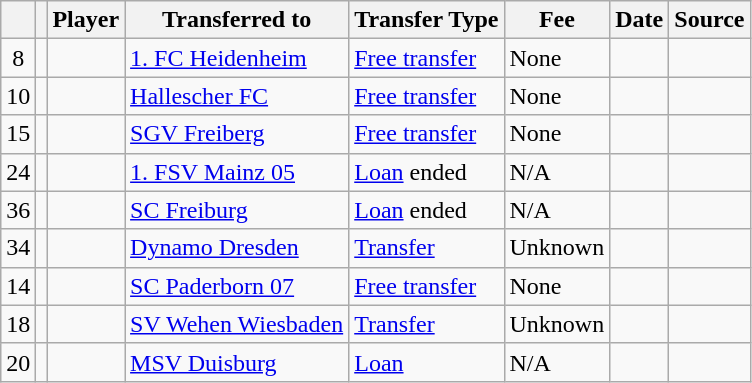<table class="wikitable plainrowheaders sortable">
<tr>
<th></th>
<th></th>
<th scope=col><strong>Player</strong></th>
<th><strong>Transferred to</strong></th>
<th scope=col><strong>Transfer Type</strong></th>
<th scope=col><strong>Fee</strong></th>
<th scope=col><strong>Date</strong></th>
<th scope=col><strong>Source</strong></th>
</tr>
<tr>
<td align=center>8</td>
<td align=center></td>
<td></td>
<td><a href='#'>1. FC Heidenheim</a></td>
<td><a href='#'>Free transfer</a></td>
<td>None</td>
<td></td>
<td></td>
</tr>
<tr>
<td align=center>10</td>
<td align=center></td>
<td></td>
<td><a href='#'>Hallescher FC</a></td>
<td><a href='#'>Free transfer</a></td>
<td>None</td>
<td></td>
<td></td>
</tr>
<tr>
<td align=center>15</td>
<td align=center></td>
<td></td>
<td><a href='#'>SGV Freiberg</a></td>
<td><a href='#'>Free transfer</a></td>
<td>None</td>
<td></td>
<td></td>
</tr>
<tr>
<td align=center>24</td>
<td align=center></td>
<td></td>
<td><a href='#'>1. FSV Mainz 05</a></td>
<td><a href='#'>Loan</a> ended</td>
<td>N/A</td>
<td></td>
<td></td>
</tr>
<tr>
<td align=center>36</td>
<td align=center></td>
<td></td>
<td><a href='#'>SC Freiburg</a></td>
<td><a href='#'>Loan</a> ended</td>
<td>N/A</td>
<td></td>
<td></td>
</tr>
<tr>
<td align=center>34</td>
<td align=center></td>
<td></td>
<td><a href='#'>Dynamo Dresden</a></td>
<td><a href='#'>Transfer</a></td>
<td>Unknown</td>
<td></td>
<td></td>
</tr>
<tr>
<td align=center>14</td>
<td align=center></td>
<td></td>
<td><a href='#'>SC Paderborn 07</a></td>
<td><a href='#'>Free transfer</a></td>
<td>None</td>
<td></td>
<td></td>
</tr>
<tr>
<td align=center>18</td>
<td align=center></td>
<td></td>
<td><a href='#'>SV Wehen Wiesbaden</a></td>
<td><a href='#'>Transfer</a></td>
<td>Unknown</td>
<td></td>
<td></td>
</tr>
<tr>
<td align=center>20</td>
<td align=center></td>
<td></td>
<td><a href='#'>MSV Duisburg</a></td>
<td><a href='#'>Loan</a></td>
<td>N/A</td>
<td></td>
<td></td>
</tr>
</table>
